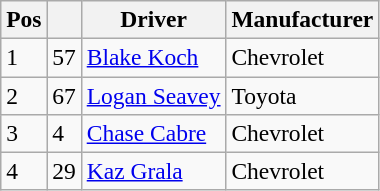<table class="wikitable" style="font-size:98%">
<tr>
<th>Pos</th>
<th></th>
<th>Driver</th>
<th>Manufacturer</th>
</tr>
<tr>
<td>1</td>
<td>57</td>
<td><a href='#'>Blake Koch</a></td>
<td>Chevrolet</td>
</tr>
<tr>
<td>2</td>
<td>67</td>
<td><a href='#'>Logan Seavey</a></td>
<td>Toyota</td>
</tr>
<tr>
<td>3</td>
<td>4</td>
<td><a href='#'>Chase Cabre</a></td>
<td>Chevrolet</td>
</tr>
<tr>
<td>4</td>
<td>29</td>
<td><a href='#'>Kaz Grala</a></td>
<td>Chevrolet</td>
</tr>
</table>
